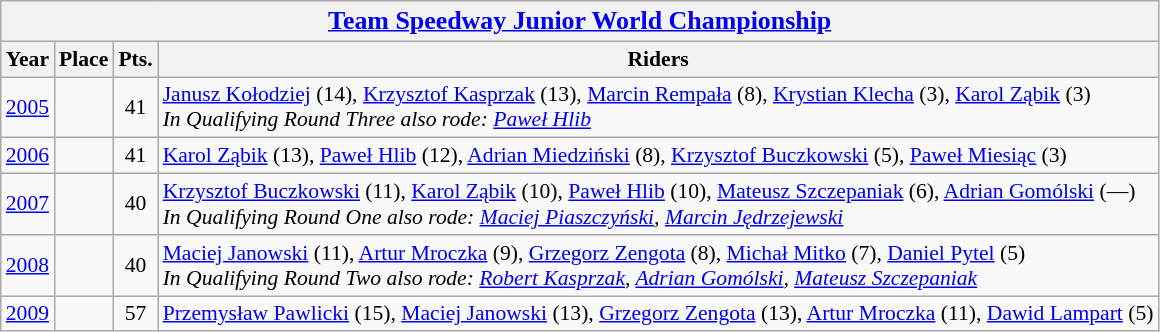<table class=wikitable style="font-size: 90%;">
<tr>
<th colspan=4><big><a href='#'>Team Speedway Junior World Championship</a></big></th>
</tr>
<tr>
<th>Year</th>
<th>Place</th>
<th>Pts.</th>
<th>Riders</th>
</tr>
<tr align=center>
<td><a href='#'>2005</a></td>
<td></td>
<td>41</td>
<td align=left><a href='#'>Janusz Kołodziej</a> (14), <a href='#'>Krzysztof Kasprzak</a> (13), <a href='#'>Marcin Rempała</a> (8), <a href='#'>Krystian Klecha</a> (3), <a href='#'>Karol Ząbik</a> (3) <br> <em>In Qualifying Round Three also rode: <a href='#'>Paweł Hlib</a></em></td>
</tr>
<tr align=center>
<td><a href='#'>2006</a></td>
<td></td>
<td>41</td>
<td align=left><a href='#'>Karol Ząbik</a> (13), <a href='#'>Paweł Hlib</a> (12), <a href='#'>Adrian Miedziński</a> (8), <a href='#'>Krzysztof Buczkowski</a> (5), <a href='#'>Paweł Miesiąc</a> (3)</td>
</tr>
<tr align=center>
<td><a href='#'>2007</a></td>
<td></td>
<td>40</td>
<td align=left><a href='#'>Krzysztof Buczkowski</a> (11), <a href='#'>Karol Ząbik</a> (10), <a href='#'>Paweł Hlib</a> (10), <a href='#'>Mateusz Szczepaniak</a> (6), <a href='#'>Adrian Gomólski</a> (—) <br> <em>In Qualifying Round One also rode: <a href='#'>Maciej Piaszczyński</a>, <a href='#'>Marcin Jędrzejewski</a></em></td>
</tr>
<tr align=center>
<td><a href='#'>2008</a></td>
<td></td>
<td>40</td>
<td align=left><a href='#'>Maciej Janowski</a> (11), <a href='#'>Artur Mroczka</a> (9), <a href='#'>Grzegorz Zengota</a> (8), <a href='#'>Michał Mitko</a> (7), <a href='#'>Daniel Pytel</a> (5) <br> <em>In Qualifying Round Two also rode: <a href='#'>Robert Kasprzak</a>, <a href='#'>Adrian Gomólski</a>, <a href='#'>Mateusz Szczepaniak</a></em></td>
</tr>
<tr align=center>
<td><a href='#'>2009</a></td>
<td></td>
<td>57</td>
<td align=left><a href='#'>Przemysław Pawlicki</a> (15), <a href='#'>Maciej Janowski</a> (13), <a href='#'>Grzegorz Zengota</a> (13), <a href='#'>Artur Mroczka</a> (11), <a href='#'>Dawid Lampart</a> (5)</td>
</tr>
</table>
